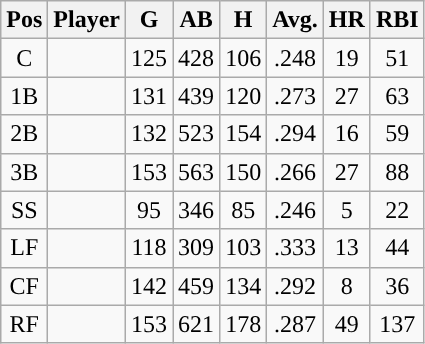<table class="wikitable sortable" style="text-align:center">
<tr>
<th>Pos</th>
<th>Player</th>
<th>G</th>
<th>AB</th>
<th>H</th>
<th>Avg.</th>
<th>HR</th>
<th>RBI</th>
</tr>
<tr>
<td>C</td>
<td></td>
<td>125</td>
<td>428</td>
<td>106</td>
<td>.248</td>
<td>19</td>
<td>51</td>
</tr>
<tr>
<td>1B</td>
<td></td>
<td>131</td>
<td>439</td>
<td>120</td>
<td>.273</td>
<td>27</td>
<td>63</td>
</tr>
<tr>
<td>2B</td>
<td></td>
<td>132</td>
<td>523</td>
<td>154</td>
<td>.294</td>
<td>16</td>
<td>59</td>
</tr>
<tr>
<td>3B</td>
<td></td>
<td>153</td>
<td>563</td>
<td>150</td>
<td>.266</td>
<td>27</td>
<td>88</td>
</tr>
<tr>
<td>SS</td>
<td></td>
<td>95</td>
<td>346</td>
<td>85</td>
<td>.246</td>
<td>5</td>
<td>22</td>
</tr>
<tr>
<td>LF</td>
<td></td>
<td>118</td>
<td>309</td>
<td>103</td>
<td>.333</td>
<td>13</td>
<td>44</td>
</tr>
<tr>
<td>CF</td>
<td></td>
<td>142</td>
<td>459</td>
<td>134</td>
<td>.292</td>
<td>8</td>
<td>36</td>
</tr>
<tr>
<td>RF</td>
<td></td>
<td>153</td>
<td>621</td>
<td>178</td>
<td>.287</td>
<td>49</td>
<td>137</td>
</tr>
</table>
